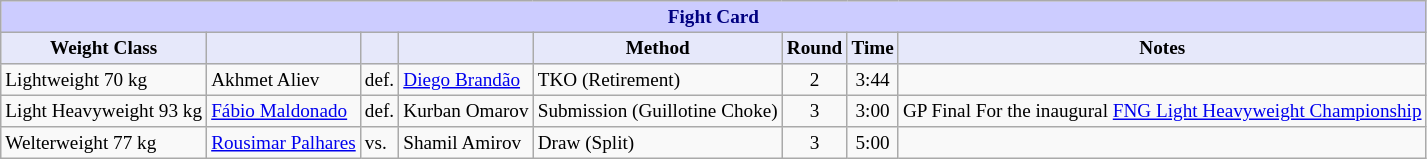<table class="wikitable" style="font-size: 80%;">
<tr>
<th colspan="8" style="background-color: #ccf; color: #000080; text-align: center;"><strong>Fight Card</strong></th>
</tr>
<tr>
<th colspan="1" style="background-color: #E6E8FA; color: #000000; text-align: center;">Weight Class</th>
<th colspan="1" style="background-color: #E6E8FA; color: #000000; text-align: center;"></th>
<th colspan="1" style="background-color: #E6E8FA; color: #000000; text-align: center;"></th>
<th colspan="1" style="background-color: #E6E8FA; color: #000000; text-align: center;"></th>
<th colspan="1" style="background-color: #E6E8FA; color: #000000; text-align: center;">Method</th>
<th colspan="1" style="background-color: #E6E8FA; color: #000000; text-align: center;">Round</th>
<th colspan="1" style="background-color: #E6E8FA; color: #000000; text-align: center;">Time</th>
<th colspan="1" style="background-color: #E6E8FA; color: #000000; text-align: center;">Notes</th>
</tr>
<tr>
<td>Lightweight 70 kg</td>
<td> Akhmet Aliev</td>
<td>def.</td>
<td> <a href='#'>Diego Brandão</a></td>
<td>TKO (Retirement)</td>
<td align=center>2</td>
<td align=center>3:44</td>
<td></td>
</tr>
<tr>
<td>Light Heavyweight 93 kg</td>
<td> <a href='#'>Fábio Maldonado</a></td>
<td>def.</td>
<td> Kurban Omarov</td>
<td>Submission (Guillotine Choke)</td>
<td align=center>3</td>
<td align=center>3:00</td>
<td>GP Final For the inaugural <a href='#'>FNG Light Heavyweight Championship</a></td>
</tr>
<tr>
<td>Welterweight 77 kg</td>
<td> <a href='#'>Rousimar Palhares</a></td>
<td>vs.</td>
<td> Shamil Amirov</td>
<td>Draw (Split)</td>
<td align=center>3</td>
<td align=center>5:00</td>
<td></td>
</tr>
</table>
